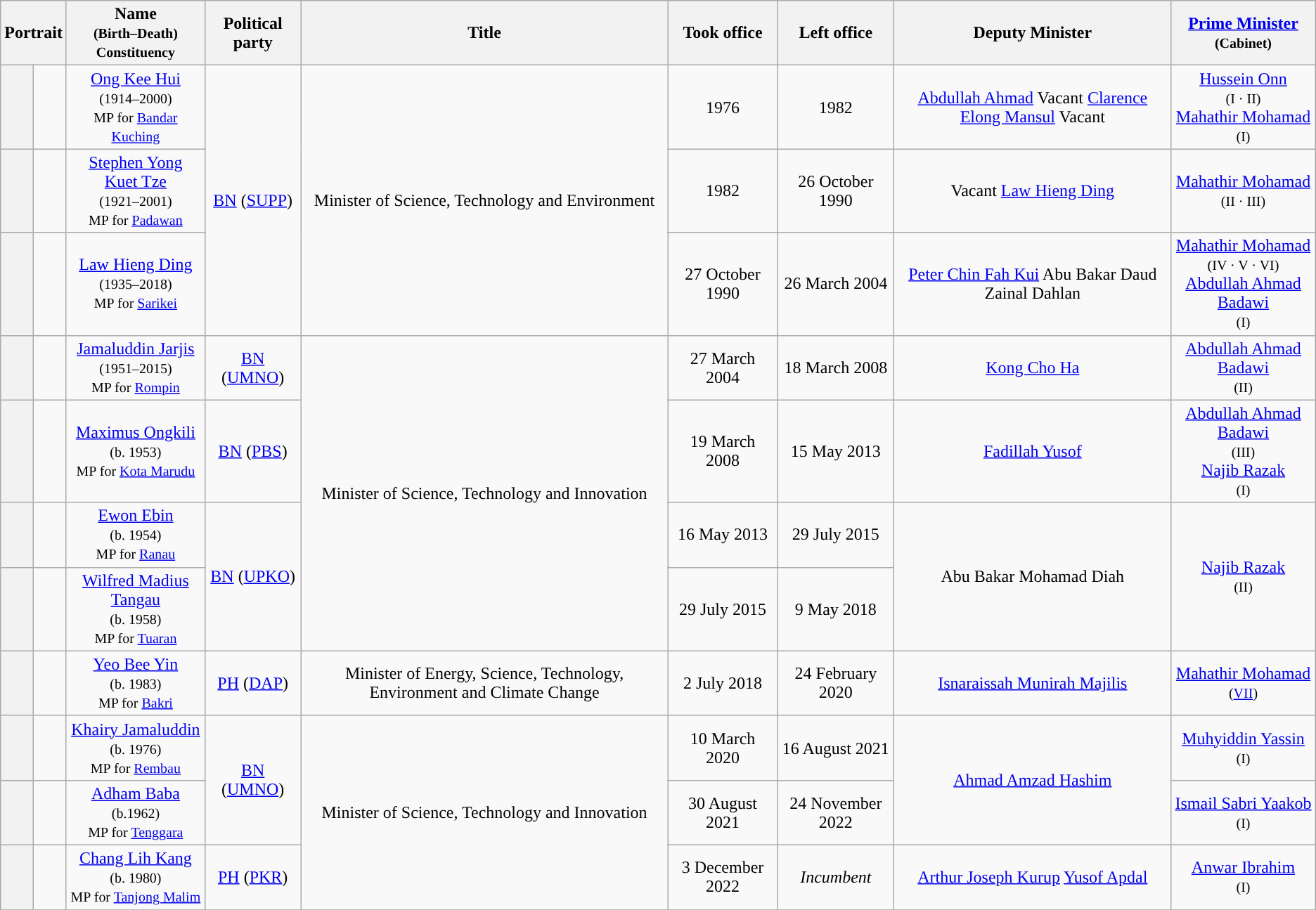<table class="wikitable" style="text-align:center;">
<tr>
<th colspan=2>Portrait</th>
<th>Name<br><small>(Birth–Death)<br>Constituency</small></th>
<th>Political party</th>
<th>Title</th>
<th>Took office</th>
<th>Left office</th>
<th>Deputy Minister</th>
<th><a href='#'>Prime Minister</a><br><small>(Cabinet)</small></th>
</tr>
<tr>
<th style="background:"></th>
<td></td>
<td><a href='#'>Ong Kee Hui</a><br><small>(1914–2000)<br>MP for <a href='#'>Bandar Kuching</a></small></td>
<td rowspan=3><a href='#'>BN</a> (<a href='#'>SUPP</a>)</td>
<td rowspan=3>Minister of Science, Technology and Environment</td>
<td>1976</td>
<td>1982</td>
<td><a href='#'>Abdullah Ahmad</a>  Vacant  <a href='#'>Clarence Elong Mansul</a>  Vacant </td>
<td><a href='#'>Hussein Onn</a><br><small>(I · II)</small><br><a href='#'>Mahathir Mohamad</a><br><small>(I)</small></td>
</tr>
<tr>
<th style="background:"></th>
<td></td>
<td><a href='#'>Stephen Yong Kuet Tze</a><br><small>(1921–2001)<br>MP for <a href='#'>Padawan</a></small></td>
<td>1982</td>
<td>26 October 1990</td>
<td>Vacant   <a href='#'>Law Hieng Ding</a> </td>
<td><a href='#'>Mahathir Mohamad</a><br><small>(II · III)</small></td>
</tr>
<tr>
<th style="background:"></th>
<td></td>
<td><a href='#'>Law Hieng Ding</a><br><small>(1935–2018)<br>MP for <a href='#'>Sarikei</a></small></td>
<td>27 October 1990</td>
<td>26 March 2004</td>
<td><a href='#'>Peter Chin Fah Kui</a>   Abu Bakar Daud  Zainal Dahlan </td>
<td><a href='#'>Mahathir Mohamad</a><br><small>(IV · V · VI)</small><br><a href='#'>Abdullah Ahmad Badawi</a><br><small>(I)</small></td>
</tr>
<tr>
<th style="background:"></th>
<td></td>
<td><a href='#'>Jamaluddin Jarjis</a><br><small>(1951–2015)<br>MP for <a href='#'>Rompin</a></small></td>
<td><a href='#'>BN</a> (<a href='#'>UMNO</a>)</td>
<td rowspan=4>Minister of Science, Technology and Innovation</td>
<td>27 March 2004</td>
<td>18 March 2008</td>
<td><a href='#'>Kong Cho Ha</a></td>
<td><a href='#'>Abdullah Ahmad Badawi</a><br><small>(II)</small></td>
</tr>
<tr>
<th style="background:"></th>
<td></td>
<td><a href='#'>Maximus Ongkili</a><br><small>(b. 1953)<br>MP for <a href='#'>Kota Marudu</a></small></td>
<td><a href='#'>BN</a> (<a href='#'>PBS</a>)</td>
<td>19 March 2008</td>
<td>15 May 2013</td>
<td><a href='#'>Fadillah Yusof</a></td>
<td><a href='#'>Abdullah Ahmad Badawi</a><br><small>(III)</small><br><a href='#'>Najib Razak</a><br><small>(I)</small></td>
</tr>
<tr>
<th style="background:"></th>
<td></td>
<td><a href='#'>Ewon Ebin</a><br><small>(b. 1954)<br>MP for <a href='#'>Ranau</a></small></td>
<td rowspan=2><a href='#'>BN</a> (<a href='#'>UPKO</a>)</td>
<td>16 May 2013</td>
<td>29 July 2015</td>
<td rowspan="2">Abu Bakar Mohamad Diah</td>
<td rowspan="2"><a href='#'>Najib Razak</a><br><small>(II)</small></td>
</tr>
<tr>
<th style="background:"></th>
<td></td>
<td><a href='#'>Wilfred Madius Tangau</a><br><small>(b. 1958)<br>MP for <a href='#'>Tuaran</a></small></td>
<td>29 July 2015</td>
<td>9 May 2018</td>
</tr>
<tr>
<th style="background:"></th>
<td></td>
<td><a href='#'>Yeo Bee Yin</a><br><small>(b. 1983)<br>MP for <a href='#'>Bakri</a></small></td>
<td><a href='#'>PH</a> (<a href='#'>DAP</a>)</td>
<td>Minister of Energy, Science, Technology, Environment and Climate Change</td>
<td>2 July 2018</td>
<td>24 February 2020</td>
<td><a href='#'>Isnaraissah Munirah Majilis</a></td>
<td><a href='#'>Mahathir Mohamad</a><br><small>(<a href='#'>VII</a>)</small></td>
</tr>
<tr>
<th style="background:"></th>
<td></td>
<td><a href='#'>Khairy Jamaluddin</a><br><small>(b. 1976)<br>MP for <a href='#'>Rembau</a></small></td>
<td rowspan=2><a href='#'>BN</a> (<a href='#'>UMNO</a>)</td>
<td rowspan=3>Minister of Science, Technology and Innovation</td>
<td>10 March 2020</td>
<td>16 August 2021</td>
<td rowspan="2"><a href='#'>Ahmad Amzad Hashim</a></td>
<td><a href='#'>Muhyiddin Yassin</a><br><small>(I)</small></td>
</tr>
<tr>
<th style="background:"></th>
<td></td>
<td><a href='#'>Adham Baba</a><br><small>(b.1962)<br>MP for <a href='#'>Tenggara</a></small></td>
<td>30 August 2021</td>
<td>24 November 2022</td>
<td><a href='#'>Ismail Sabri Yaakob</a><br><small>(I)</small></td>
</tr>
<tr>
<th style="background:"></th>
<td></td>
<td><a href='#'>Chang Lih Kang</a><br><small>(b. 1980)<br>MP for <a href='#'>Tanjong Malim</a></small></td>
<td><a href='#'>PH</a> (<a href='#'>PKR</a>)</td>
<td>3 December 2022</td>
<td><em>Incumbent</em></td>
<td><a href='#'>Arthur Joseph Kurup</a>    <a href='#'>Yusof Apdal</a> </td>
<td><a href='#'>Anwar Ibrahim</a><br><small>(I)</small></td>
</tr>
<tr>
</tr>
</table>
